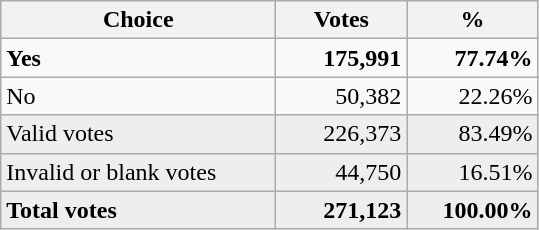<table class="wikitable">
<tr>
<th style=width:11em>Choice</th>
<th style=width:5em>Votes</th>
<th style=width:5em>%</th>
</tr>
<tr>
<td> <strong>Yes</strong></td>
<td style="text-align: right;"><strong>175,991</strong></td>
<td style="text-align: right;"><strong>77.74%</strong></td>
</tr>
<tr>
<td> No</td>
<td style="text-align: right;">50,382</td>
<td style="text-align: right;">22.26%</td>
</tr>
<tr style="background-color:#eeeeee" |>
<td>Valid votes</td>
<td style="text-align: right;">226,373</td>
<td style="text-align: right;">83.49%</td>
</tr>
<tr style="background-color:#eeeeee" |>
<td>Invalid or blank votes</td>
<td style="text-align: right;">44,750</td>
<td style="text-align: right;">16.51%</td>
</tr>
<tr style="background-color:#eeeeee" |>
<td><strong>Total votes </strong></td>
<td style="text-align: right;"><strong>271,123</strong></td>
<td style="text-align: right;"><strong>100.00%</strong></td>
</tr>
</table>
